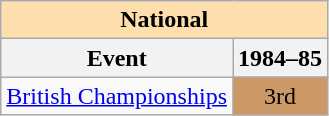<table class="wikitable" style="text-align:center">
<tr>
<th style="background-color: #ffdead; " colspan=2 align=center>National</th>
</tr>
<tr>
<th>Event</th>
<th>1984–85</th>
</tr>
<tr>
<td align=left><a href='#'>British Championships</a></td>
<td bgcolor=cc9966>3rd</td>
</tr>
</table>
